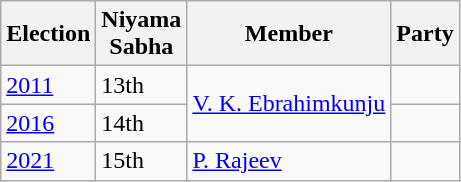<table class="wikitable sortable">
<tr>
<th>Election</th>
<th>Niyama<br>Sabha</th>
<th>Member</th>
<th colspan="2">Party</th>
</tr>
<tr>
<td><a href='#'>2011</a></td>
<td>13th</td>
<td rowspan="2"><a href='#'>V. K. Ebrahimkunju</a></td>
<td></td>
</tr>
<tr>
<td><a href='#'>2016</a></td>
<td>14th</td>
</tr>
<tr>
<td><a href='#'>2021</a></td>
<td>15th</td>
<td><a href='#'>P. Rajeev</a></td>
<td></td>
</tr>
</table>
